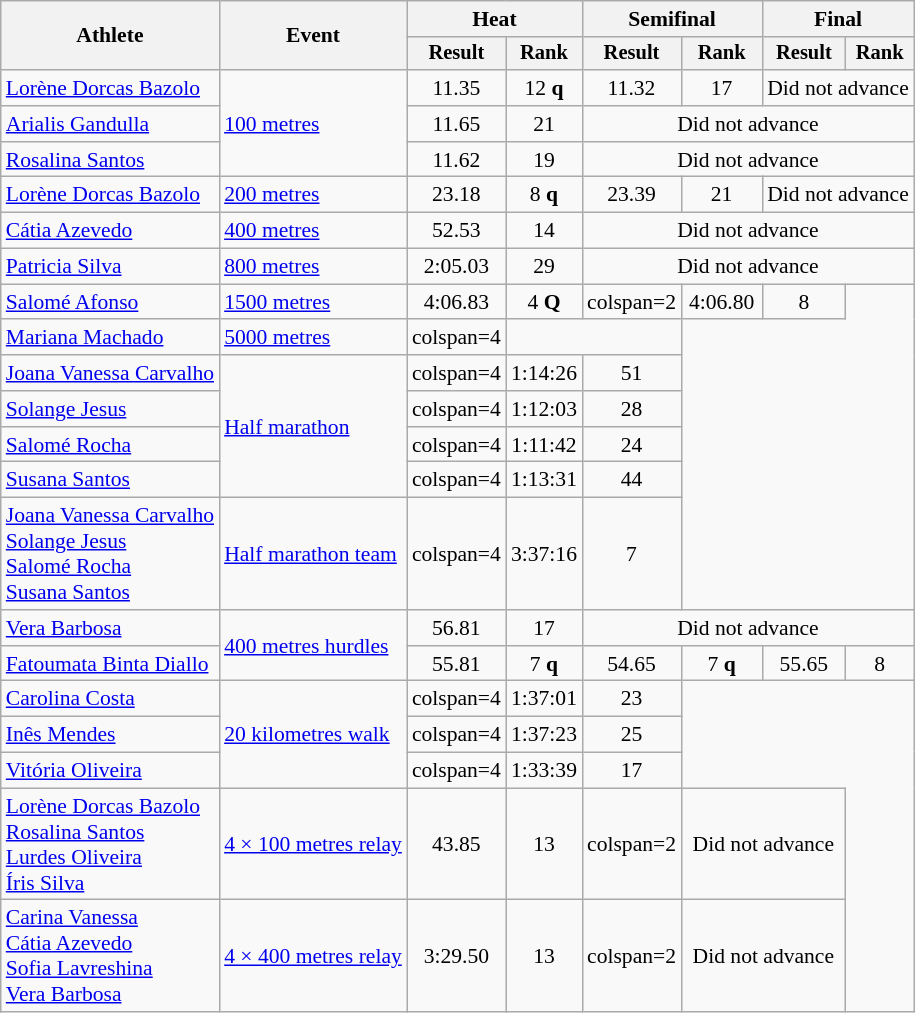<table class=wikitable style=font-size:90%>
<tr>
<th rowspan=2>Athlete</th>
<th rowspan=2>Event</th>
<th colspan=2>Heat</th>
<th colspan=2>Semifinal</th>
<th colspan=2>Final</th>
</tr>
<tr style=font-size:95%>
<th>Result</th>
<th>Rank</th>
<th>Result</th>
<th>Rank</th>
<th>Result</th>
<th>Rank</th>
</tr>
<tr align=center>
<td align=left><a href='#'>Lorène Dorcas Bazolo</a></td>
<td align=left rowspan=3><a href='#'>100 metres</a></td>
<td>11.35</td>
<td>12 <strong>q</strong></td>
<td>11.32</td>
<td>17</td>
<td colspan=2>Did not advance</td>
</tr>
<tr align=center>
<td align=left><a href='#'>Arialis Gandulla</a></td>
<td>11.65 </td>
<td>21</td>
<td colspan=4>Did not advance</td>
</tr>
<tr align=center>
<td align=left><a href='#'>Rosalina Santos</a></td>
<td>11.62</td>
<td>19</td>
<td colspan=4>Did not advance</td>
</tr>
<tr align=center>
<td align=left><a href='#'>Lorène Dorcas Bazolo</a></td>
<td align=left><a href='#'>200 metres</a></td>
<td>23.18 </td>
<td>8 <strong>q</strong></td>
<td>23.39</td>
<td>21</td>
<td colspan=2>Did not advance</td>
</tr>
<tr align=center>
<td align=left><a href='#'>Cátia Azevedo</a></td>
<td align=left><a href='#'>400 metres</a></td>
<td>52.53</td>
<td>14</td>
<td colspan=4>Did not advance</td>
</tr>
<tr align=center>
<td align=left><a href='#'>Patricia Silva</a></td>
<td align=left><a href='#'>800 metres</a></td>
<td>2:05.03</td>
<td>29</td>
<td colspan=4>Did not advance</td>
</tr>
<tr align=center>
<td align=left><a href='#'>Salomé Afonso</a></td>
<td align=left><a href='#'>1500 metres</a></td>
<td>4:06.83</td>
<td>4 <strong>Q</strong></td>
<td>colspan=2</td>
<td>4:06.80</td>
<td>8</td>
</tr>
<tr align=center>
<td align=left><a href='#'>Mariana Machado</a></td>
<td align=left><a href='#'>5000 metres</a></td>
<td>colspan=4</td>
<td colspan=2></td>
</tr>
<tr align=center>
<td align=left><a href='#'>Joana Vanessa Carvalho</a></td>
<td align=left rowspan=4><a href='#'>Half marathon</a></td>
<td>colspan=4</td>
<td>1:14:26</td>
<td>51</td>
</tr>
<tr align=center>
<td align=left><a href='#'>Solange Jesus</a></td>
<td>colspan=4</td>
<td>1:12:03 </td>
<td>28</td>
</tr>
<tr align=center>
<td align=left><a href='#'>Salomé Rocha</a></td>
<td>colspan=4</td>
<td>1:11:42 </td>
<td>24</td>
</tr>
<tr align=center>
<td align=left><a href='#'>Susana Santos</a></td>
<td>colspan=4</td>
<td>1:13:31</td>
<td>44</td>
</tr>
<tr align=center>
<td align=left><a href='#'>Joana Vanessa Carvalho</a><br><a href='#'>Solange Jesus</a><br><a href='#'>Salomé Rocha</a><br><a href='#'>Susana Santos</a></td>
<td align=left><a href='#'>Half marathon team</a></td>
<td>colspan=4</td>
<td>3:37:16</td>
<td>7</td>
</tr>
<tr align=center>
<td align=left><a href='#'>Vera Barbosa</a></td>
<td align=left rowspan=2><a href='#'>400 metres hurdles</a></td>
<td>56.81</td>
<td>17</td>
<td colspan=4>Did not advance</td>
</tr>
<tr align=center>
<td align=left><a href='#'>Fatoumata Binta Diallo</a></td>
<td>55.81</td>
<td>7 <strong>q</strong></td>
<td>54.65 </td>
<td>7 <strong>q</strong></td>
<td>55.65</td>
<td>8</td>
</tr>
<tr align=center>
<td align=left><a href='#'>Carolina Costa</a></td>
<td align=left rowspan=3><a href='#'>20 kilometres walk</a></td>
<td>colspan=4</td>
<td>1:37:01</td>
<td>23</td>
</tr>
<tr align=center>
<td align=left><a href='#'>Inês Mendes</a></td>
<td>colspan=4</td>
<td>1:37:23</td>
<td>25</td>
</tr>
<tr align=center>
<td align=left><a href='#'>Vitória Oliveira</a></td>
<td>colspan=4</td>
<td>1:33:39</td>
<td>17</td>
</tr>
<tr align=center>
<td align=left><a href='#'>Lorène Dorcas Bazolo</a><br><a href='#'>Rosalina Santos</a><br><a href='#'>Lurdes Oliveira</a><br><a href='#'>Íris Silva</a></td>
<td align=left><a href='#'>4 × 100 metres relay</a></td>
<td>43.85 </td>
<td>13</td>
<td>colspan=2</td>
<td colspan=2>Did not advance</td>
</tr>
<tr align=center>
<td align=left><a href='#'>Carina Vanessa</a><br><a href='#'>Cátia Azevedo</a><br><a href='#'>Sofia Lavreshina</a><br><a href='#'>Vera Barbosa</a></td>
<td align=left><a href='#'>4 × 400 metres relay</a></td>
<td>3:29.50 </td>
<td>13</td>
<td>colspan=2</td>
<td colspan=2>Did not advance</td>
</tr>
</table>
